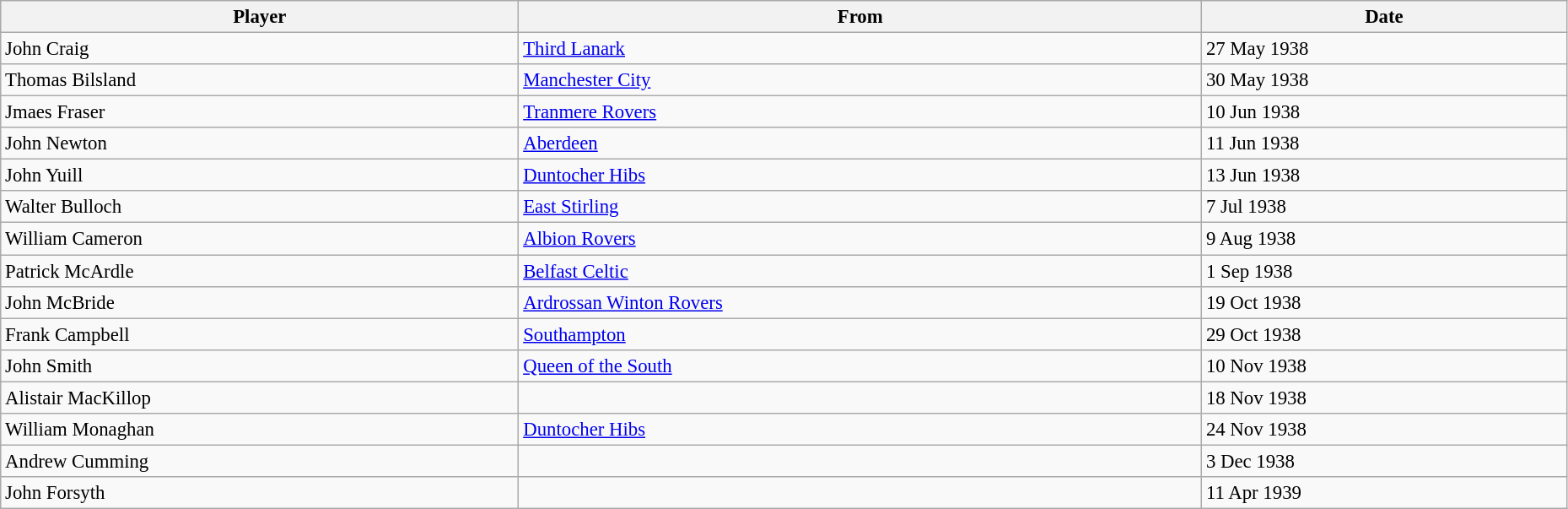<table class="wikitable" style="text-align:center; font-size:95%;width:98%; text-align:left">
<tr>
<th>Player</th>
<th>From</th>
<th>Date</th>
</tr>
<tr>
<td> John Craig</td>
<td> <a href='#'>Third Lanark</a></td>
<td>27 May 1938</td>
</tr>
<tr>
<td> Thomas Bilsland</td>
<td> <a href='#'>Manchester City</a></td>
<td>30 May 1938</td>
</tr>
<tr>
<td> Jmaes Fraser</td>
<td> <a href='#'>Tranmere Rovers</a></td>
<td>10 Jun 1938</td>
</tr>
<tr>
<td> John Newton</td>
<td> <a href='#'>Aberdeen</a></td>
<td>11 Jun 1938</td>
</tr>
<tr>
<td> John Yuill</td>
<td> <a href='#'>Duntocher Hibs</a></td>
<td>13 Jun 1938</td>
</tr>
<tr>
<td> Walter Bulloch</td>
<td> <a href='#'>East Stirling</a></td>
<td>7 Jul 1938</td>
</tr>
<tr>
<td> William Cameron</td>
<td> <a href='#'>Albion Rovers</a></td>
<td>9 Aug 1938</td>
</tr>
<tr>
<td> Patrick McArdle</td>
<td> <a href='#'>Belfast Celtic</a></td>
<td>1 Sep 1938</td>
</tr>
<tr>
<td> John McBride</td>
<td> <a href='#'>Ardrossan Winton Rovers</a></td>
<td>19 Oct 1938</td>
</tr>
<tr>
<td> Frank Campbell</td>
<td> <a href='#'>Southampton</a></td>
<td>29 Oct 1938</td>
</tr>
<tr>
<td> John Smith</td>
<td> <a href='#'>Queen of the South</a></td>
<td>10 Nov 1938</td>
</tr>
<tr>
<td> Alistair MacKillop</td>
<td></td>
<td>18 Nov 1938</td>
</tr>
<tr>
<td> William Monaghan</td>
<td> <a href='#'>Duntocher Hibs</a></td>
<td>24 Nov 1938</td>
</tr>
<tr>
<td> Andrew Cumming</td>
<td></td>
<td>3 Dec 1938</td>
</tr>
<tr>
<td> John Forsyth</td>
<td></td>
<td>11 Apr 1939</td>
</tr>
</table>
